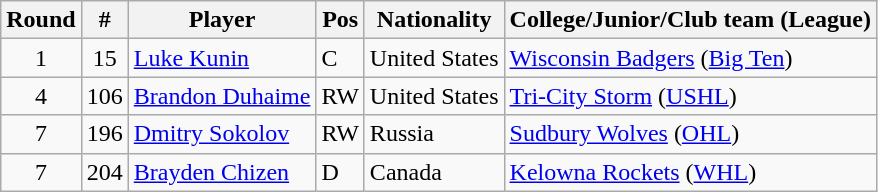<table class="wikitable">
<tr>
<th>Round</th>
<th>#</th>
<th>Player</th>
<th>Pos</th>
<th>Nationality</th>
<th>College/Junior/Club team (League)</th>
</tr>
<tr>
<td style="text-align:center">1</td>
<td style="text-align:center">15</td>
<td><a href='#'>Luke Kunin</a></td>
<td>C</td>
<td> United States</td>
<td><a href='#'>Wisconsin Badgers</a> (<a href='#'>Big Ten</a>)</td>
</tr>
<tr>
<td style="text-align:center">4</td>
<td style="text-align:center">106</td>
<td><a href='#'>Brandon Duhaime</a></td>
<td>RW</td>
<td> United States</td>
<td><a href='#'>Tri-City Storm</a> (<a href='#'>USHL</a>)</td>
</tr>
<tr>
<td style="text-align:center">7</td>
<td style="text-align:center">196</td>
<td><a href='#'>Dmitry Sokolov</a></td>
<td>RW</td>
<td> Russia</td>
<td><a href='#'>Sudbury Wolves</a> (<a href='#'>OHL</a>)</td>
</tr>
<tr>
<td style="text-align:center">7</td>
<td style="text-align:center">204</td>
<td><a href='#'>Brayden Chizen</a></td>
<td>D</td>
<td> Canada</td>
<td><a href='#'>Kelowna Rockets</a> (<a href='#'>WHL</a>)</td>
</tr>
</table>
